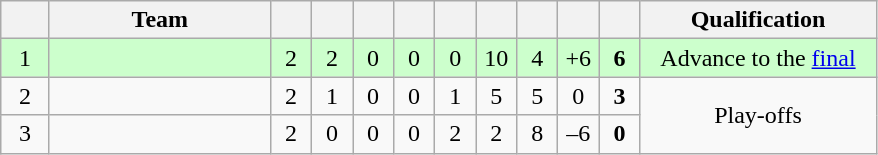<table class="wikitable" style="text-align: center;">
<tr>
<th width="25"></th>
<th width="140">Team</th>
<th width="20"></th>
<th width="20"></th>
<th width="20"></th>
<th width="20"></th>
<th width="20"></th>
<th width="20"></th>
<th width="20"></th>
<th width="20"></th>
<th width="20"></th>
<th width="150">Qualification</th>
</tr>
<tr style="background-color: #ccffcc;">
<td>1</td>
<td align=left></td>
<td>2</td>
<td>2</td>
<td>0</td>
<td>0</td>
<td>0</td>
<td>10</td>
<td>4</td>
<td>+6</td>
<td><strong>6</strong></td>
<td>Advance to the <a href='#'>final</a></td>
</tr>
<tr>
<td>2</td>
<td align=left></td>
<td>2</td>
<td>1</td>
<td>0</td>
<td>0</td>
<td>1</td>
<td>5</td>
<td>5</td>
<td>0</td>
<td><strong>3</strong></td>
<td rowspan="2">Play-offs</td>
</tr>
<tr>
<td>3</td>
<td align=left></td>
<td>2</td>
<td>0</td>
<td>0</td>
<td>0</td>
<td>2</td>
<td>2</td>
<td>8</td>
<td>–6</td>
<td><strong>0</strong></td>
</tr>
</table>
